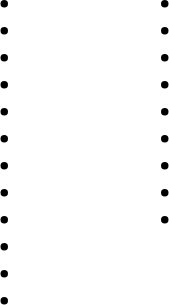<table>
<tr>
<td valign="top" width=20%><br><ul><li></li><li></li><li></li><li></li><li></li><li></li><li></li><li></li><li></li><li></li><li></li><li></li></ul></td>
<td valign="top" width=20%><br><ul><li></li><li></li><li></li><li></li><li></li><li></li><li></li><li></li><li></li></ul></td>
</tr>
</table>
